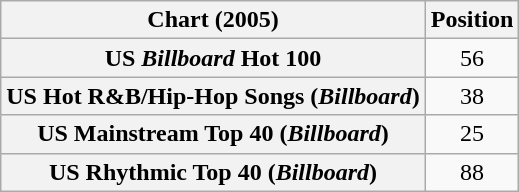<table class="wikitable sortable plainrowheaders" style="text-align:center">
<tr>
<th scope="col">Chart (2005)</th>
<th scope="col">Position</th>
</tr>
<tr>
<th scope="row">US <em>Billboard</em> Hot 100</th>
<td>56</td>
</tr>
<tr>
<th scope="row">US Hot R&B/Hip-Hop Songs (<em>Billboard</em>)</th>
<td>38</td>
</tr>
<tr>
<th scope="row">US Mainstream Top 40 (<em>Billboard</em>)</th>
<td>25</td>
</tr>
<tr>
<th scope="row">US Rhythmic Top 40 (<em>Billboard</em>)</th>
<td>88</td>
</tr>
</table>
